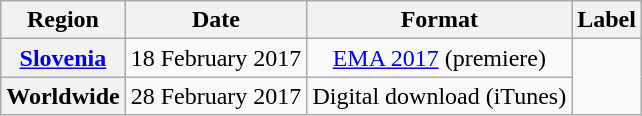<table class="wikitable sortable plainrowheaders" style="text-align:center;">
<tr>
<th>Region</th>
<th>Date</th>
<th>Format</th>
<th>Label</th>
</tr>
<tr>
<th scope="row"><a href='#'>Slovenia</a></th>
<td>18 February 2017</td>
<td><a href='#'>EMA 2017</a> (premiere)</td>
<td rowspan=2></td>
</tr>
<tr>
<th scope="row">Worldwide</th>
<td>28 February 2017</td>
<td>Digital download (iTunes)</td>
</tr>
</table>
